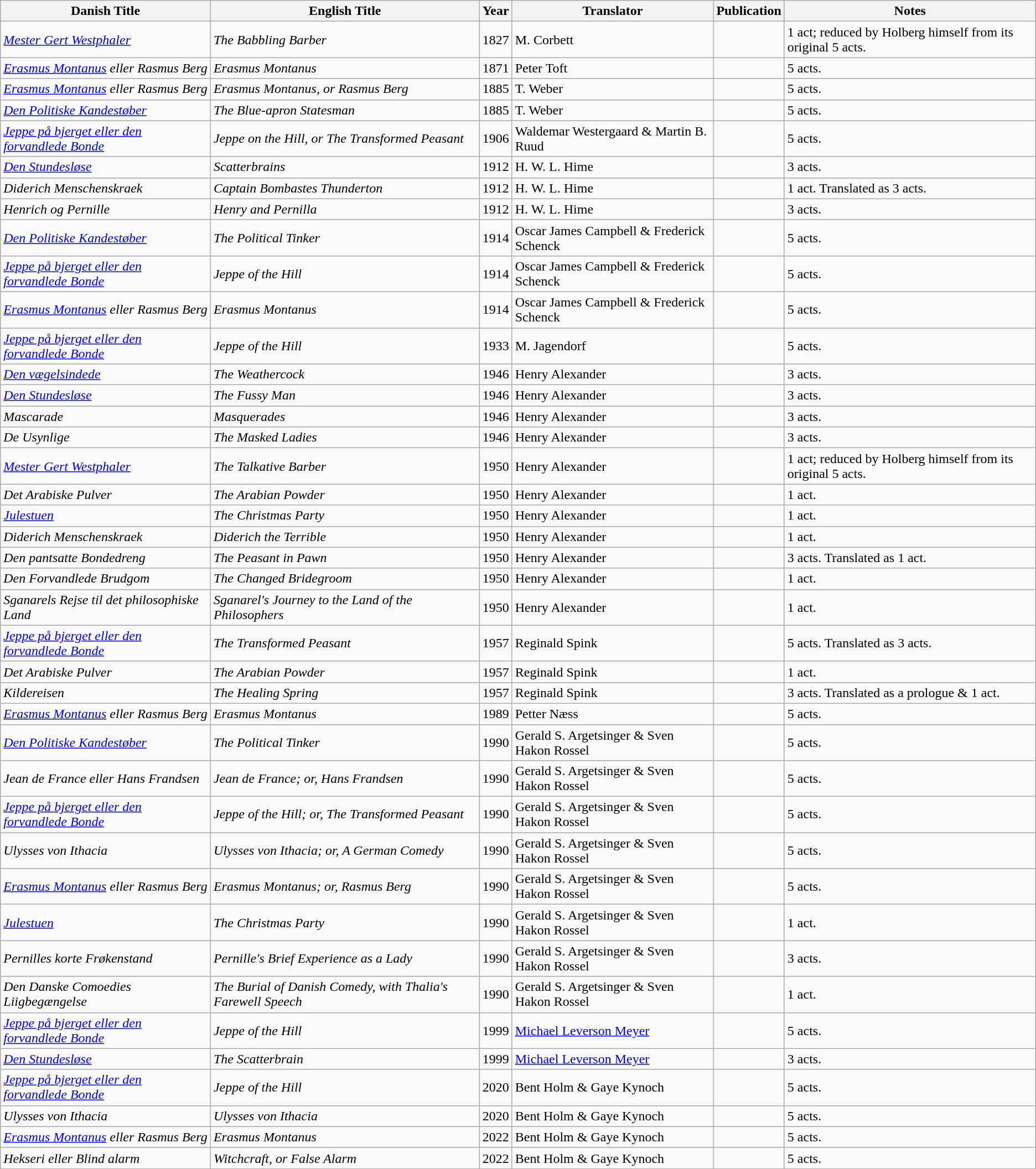<table class="wikitable sortable">
<tr>
<th>Danish Title</th>
<th>English Title</th>
<th>Year</th>
<th>Translator</th>
<th class="unsortable">Publication</th>
<th>Notes</th>
</tr>
<tr>
<td data-sort-value="Gert"><em><a href='#'>Mester Gert Westphaler</a></em></td>
<td><em>The Babbling Barber</em></td>
<td>1827</td>
<td data-sort-value="Corbett">M. Corbett</td>
<td></td>
<td>1 act; reduced by Holberg himself from its original 5 acts.</td>
</tr>
<tr>
<td><em><a href='#'>Erasmus Montanus</a> eller Rasmus Berg</em></td>
<td><em>Erasmus Montanus</em></td>
<td>1871</td>
<td data-sort-value="Toft">Peter Toft</td>
<td></td>
<td>5 acts.</td>
</tr>
<tr>
<td><em><a href='#'>Erasmus Montanus</a> eller Rasmus Berg</em></td>
<td><em>Erasmus Montanus, or Rasmus Berg</em></td>
<td>1885</td>
<td data-sort-value="Weber">T. Weber</td>
<td></td>
<td>5 acts.</td>
</tr>
<tr>
<td data-sort-value="Den Politiske"><em><a href='#'>Den Politiske Kandestøber</a></em></td>
<td><em>The Blue-apron Statesman</em></td>
<td>1885</td>
<td data-sort-value="Weber">T. Weber</td>
<td></td>
<td>5 acts.</td>
</tr>
<tr>
<td><em><a href='#'>Jeppe på bjerget eller den forvandlede Bonde</a></em></td>
<td><em>Jeppe on the Hill, or The Transformed Peasant</em></td>
<td>1906</td>
<td data-sort-value="Westergaard">Waldemar Westergaard & Martin B. Ruud</td>
<td></td>
<td>5 acts.</td>
</tr>
<tr>
<td data-sort-value="Den Stundesløse"><em><a href='#'>Den Stundesløse</a></em></td>
<td><em>Scatterbrains</em></td>
<td>1912</td>
<td data-sort-value="Hime">H. W. L. Hime</td>
<td></td>
<td>3 acts.</td>
</tr>
<tr>
<td><em>Diderich Menschenskraek</em></td>
<td><em>Captain Bombastes Thunderton</em></td>
<td>1912</td>
<td data-sort-value="Hime">H. W. L. Hime</td>
<td></td>
<td>1 act. Translated as 3 acts.</td>
</tr>
<tr>
<td><em>Henrich og Pernille</em></td>
<td><em>Henry and Pernilla</em></td>
<td>1912</td>
<td data-sort-value="Hime">H. W. L. Hime</td>
<td></td>
<td>3 acts.</td>
</tr>
<tr>
<td data-sort-value="Den Politiske"><em><a href='#'>Den Politiske Kandestøber</a></em></td>
<td><em>The Political Tinker</em></td>
<td>1914</td>
<td data-sort-value="Campbell">Oscar James Campbell & Frederick Schenck</td>
<td></td>
<td>5 acts.</td>
</tr>
<tr>
<td><em><a href='#'>Jeppe på bjerget eller den forvandlede Bonde</a></em></td>
<td><em>Jeppe of the Hill</em></td>
<td>1914</td>
<td data-sort-value="Campbell">Oscar James Campbell & Frederick Schenck</td>
<td></td>
<td>5 acts.</td>
</tr>
<tr>
<td><em><a href='#'>Erasmus Montanus</a> eller Rasmus Berg</em></td>
<td><em>Erasmus Montanus</em></td>
<td>1914</td>
<td data-sort-value="Campbell">Oscar James Campbell & Frederick Schenck</td>
<td></td>
<td>5 acts.</td>
</tr>
<tr>
<td><em><a href='#'>Jeppe på bjerget eller den forvandlede Bonde</a></em></td>
<td><em>Jeppe of the Hill</em></td>
<td>1933</td>
<td data-sort-value="Jagendorf">M. Jagendorf</td>
<td></td>
<td>5 acts.</td>
</tr>
<tr>
<td><em><a href='#'>Den vægelsindede</a></em></td>
<td><em>The Weathercock</em></td>
<td>1946</td>
<td data-sort-value="Alexander">Henry Alexander</td>
<td></td>
<td>3 acts.</td>
</tr>
<tr>
<td data-sort-value="Den Stundesløse"><em><a href='#'>Den Stundesløse</a></em></td>
<td><em>The Fussy Man</em></td>
<td>1946</td>
<td data-sort-value="Alexander">Henry Alexander</td>
<td></td>
<td>3 acts.</td>
</tr>
<tr>
<td><em>Mascarade</em></td>
<td><em>Masquerades</em></td>
<td>1946</td>
<td data-sort-value="Alexander">Henry Alexander</td>
<td></td>
<td>3 acts.</td>
</tr>
<tr>
<td><em>De Usynlige</em></td>
<td><em>The Masked Ladies</em></td>
<td>1946</td>
<td data-sort-value="Alexander">Henry Alexander</td>
<td></td>
<td>3 acts.</td>
</tr>
<tr>
<td data-sort-value="Gert"><em><a href='#'>Mester Gert Westphaler</a></em></td>
<td><em>The Talkative Barber</em></td>
<td>1950</td>
<td data-sort-value="Alexander">Henry Alexander</td>
<td></td>
<td>1 act; reduced by Holberg himself from its original 5 acts.</td>
</tr>
<tr>
<td><em>Det Arabiske Pulver</em></td>
<td><em>The Arabian Powder</em></td>
<td>1950</td>
<td data-sort-value="Alexander">Henry Alexander</td>
<td></td>
<td>1 act.</td>
</tr>
<tr>
<td data-sort-value="Julestuen"><em><a href='#'>Julestuen</a></em></td>
<td><em>The Christmas Party</em></td>
<td>1950</td>
<td data-sort-value="Alexander">Henry Alexander</td>
<td></td>
<td>1 act.</td>
</tr>
<tr>
<td><em>Diderich Menschenskraek</em></td>
<td><em>Diderich the Terrible</em></td>
<td>1950</td>
<td data-sort-value="Alexander">Henry Alexander</td>
<td></td>
<td>1 act.</td>
</tr>
<tr>
<td><em>Den pantsatte Bondedreng</em></td>
<td><em>The Peasant in Pawn</em></td>
<td>1950</td>
<td data-sort-value="Alexander">Henry Alexander</td>
<td></td>
<td>3 acts. Translated as 1 act.</td>
</tr>
<tr>
<td><em>Den Forvandlede Brudgom</em></td>
<td><em>The Changed Bridegroom</em></td>
<td>1950</td>
<td data-sort-value="Alexander">Henry Alexander</td>
<td></td>
<td>1 act.</td>
</tr>
<tr>
<td><em>Sganarels Rejse til det philosophiske Land</em></td>
<td><em>Sganarel's Journey to the Land of the Philosophers</em></td>
<td>1950</td>
<td data-sort-value="Alexander">Henry Alexander</td>
<td></td>
<td>1 act.</td>
</tr>
<tr>
<td><em><a href='#'>Jeppe på bjerget eller den forvandlede Bonde</a></em></td>
<td><em>The Transformed Peasant</em></td>
<td>1957</td>
<td data-sort-value="Spink">Reginald Spink</td>
<td></td>
<td>5 acts. Translated as 3 acts.</td>
</tr>
<tr>
<td><em>Det Arabiske Pulver</em></td>
<td><em>The Arabian Powder</em></td>
<td>1957</td>
<td data-sort-value="Spink">Reginald Spink</td>
<td></td>
<td>1 act.</td>
</tr>
<tr>
<td><em>Kildereisen</em></td>
<td><em>The Healing Spring</em></td>
<td>1957</td>
<td data-sort-value="Spink">Reginald Spink</td>
<td></td>
<td>3 acts. Translated as a prologue & 1 act.</td>
</tr>
<tr>
<td><em><a href='#'>Erasmus Montanus</a> eller Rasmus Berg</em></td>
<td><em>Erasmus Montanus</em></td>
<td>1989</td>
<td data-sort-value="Næss">Petter Næss</td>
<td></td>
<td>5 acts.</td>
</tr>
<tr>
<td data-sort-value="Den Politiske"><em><a href='#'>Den Politiske Kandestøber</a></em></td>
<td><em>The Political Tinker</em></td>
<td>1990</td>
<td data-sort-value="Argetsinger">Gerald S. Argetsinger & Sven Hakon Rossel</td>
<td></td>
<td>5 acts.</td>
</tr>
<tr>
<td><em>Jean de France eller Hans Frandsen</em></td>
<td><em>Jean de France; or, Hans Frandsen</em></td>
<td>1990</td>
<td data-sort-value="Argetsinger">Gerald S. Argetsinger & Sven Hakon Rossel</td>
<td></td>
<td>5 acts.</td>
</tr>
<tr>
<td><em><a href='#'>Jeppe på bjerget eller den forvandlede Bonde</a></em></td>
<td><em>Jeppe of the Hill; or, The Transformed Peasant</em></td>
<td>1990</td>
<td data-sort-value="Argetsinger">Gerald S. Argetsinger & Sven Hakon Rossel</td>
<td></td>
<td>5 acts.</td>
</tr>
<tr>
<td><em>Ulysses von Ithacia</em></td>
<td><em>Ulysses von Ithacia; or, A German Comedy</em></td>
<td>1990</td>
<td data-sort-value="Argetsinger">Gerald S. Argetsinger & Sven Hakon Rossel</td>
<td></td>
<td>5 acts.</td>
</tr>
<tr>
<td><em><a href='#'>Erasmus Montanus</a> eller Rasmus Berg</em></td>
<td><em>Erasmus Montanus; or, Rasmus Berg</em></td>
<td>1990</td>
<td data-sort-value="Argetsinger">Gerald S. Argetsinger & Sven Hakon Rossel</td>
<td></td>
<td>5 acts.</td>
</tr>
<tr>
<td data-sort-value="Julestuen"><em><a href='#'>Julestuen</a></em></td>
<td><em>The Christmas Party</em></td>
<td>1990</td>
<td data-sort-value="Argetsinger">Gerald S. Argetsinger & Sven Hakon Rossel</td>
<td></td>
<td>1 act.</td>
</tr>
<tr>
<td><em>Pernilles korte Frøkenstand</em></td>
<td><em>Pernille's Brief Experience as a Lady</em></td>
<td>1990</td>
<td data-sort-value="Argetsinger">Gerald S. Argetsinger & Sven Hakon Rossel</td>
<td></td>
<td>3 acts.</td>
</tr>
<tr>
<td><em>Den Danske Comoedies Liigbegængelse</em></td>
<td><em>The Burial of Danish Comedy, with Thalia's Farewell Speech</em></td>
<td>1990</td>
<td data-sort-value="Argetsinger">Gerald S. Argetsinger & Sven Hakon Rossel</td>
<td></td>
<td>1 act.</td>
</tr>
<tr>
<td><em><a href='#'>Jeppe på bjerget eller den forvandlede Bonde</a></em></td>
<td><em>Jeppe of the Hill</em></td>
<td>1999</td>
<td data-sort-value="Meyer"><a href='#'>Michael Leverson Meyer</a></td>
<td></td>
<td>5 acts.</td>
</tr>
<tr>
<td data-sort-value="Den Stundesløse"><em><a href='#'>Den Stundesløse</a></em></td>
<td><em>The Scatterbrain</em></td>
<td>1999</td>
<td data-sort-value="Meyer"><a href='#'>Michael Leverson Meyer</a></td>
<td></td>
<td>3 acts.</td>
</tr>
<tr>
<td><em><a href='#'>Jeppe på bjerget eller den forvandlede Bonde</a></em></td>
<td><em>Jeppe of the Hill</em></td>
<td>2020</td>
<td data-sort-value="Holm">Bent Holm & Gaye Kynoch</td>
<td></td>
<td>5 acts.</td>
</tr>
<tr>
<td><em>Ulysses von Ithacia</em></td>
<td><em>Ulysses von Ithacia</em></td>
<td>2020</td>
<td data-sort-value="Holm">Bent Holm & Gaye Kynoch</td>
<td></td>
<td>5 acts.</td>
</tr>
<tr>
<td><em><a href='#'>Erasmus Montanus</a> eller Rasmus Berg</em></td>
<td><em>Erasmus Montanus</em></td>
<td>2022</td>
<td data-sort-value="Holm">Bent Holm & Gaye Kynoch</td>
<td></td>
<td>5 acts.</td>
</tr>
<tr>
<td><em>Hekseri eller Blind alarm</em></td>
<td><em>Witchcraft, or False Alarm</em></td>
<td>2022</td>
<td data-sort-value="Holm">Bent Holm & Gaye Kynoch</td>
<td></td>
<td>5 acts.</td>
</tr>
</table>
